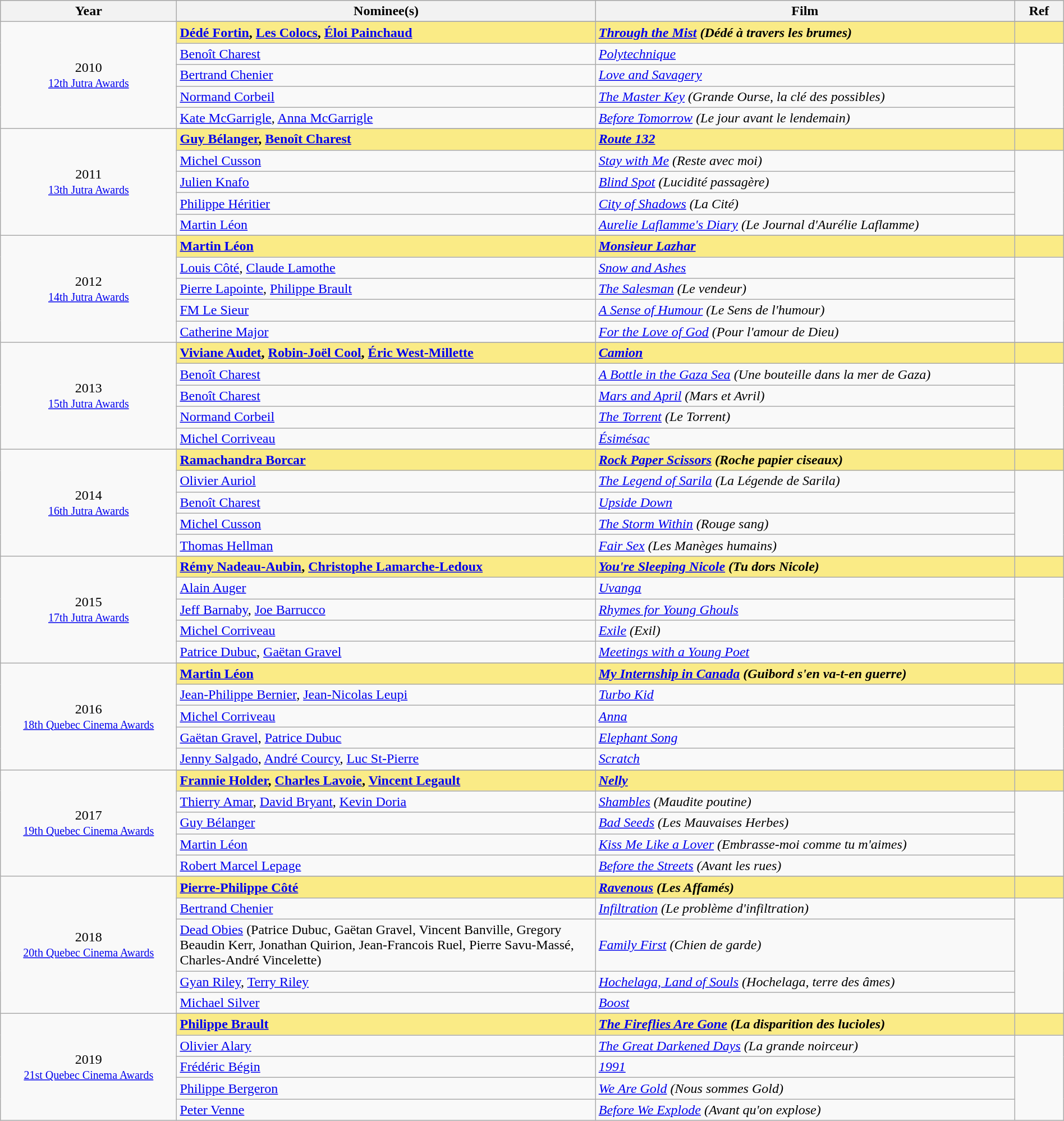<table class="wikitable" style="width:100%;">
<tr style="background:#bebebe;">
<th style="width:8%;">Year</th>
<th style="width:19%;">Nominee(s)</th>
<th style="width:19%;">Film</th>
<th style="width:2%;">Ref</th>
</tr>
<tr>
<td rowspan="6" align="center">2010 <br> <small><a href='#'>12th Jutra Awards</a></small></td>
</tr>
<tr style="background:#FAEB86">
<td><strong><a href='#'>Dédé Fortin</a>, <a href='#'>Les Colocs</a>, <a href='#'>Éloi Painchaud</a></strong></td>
<td><strong><em><a href='#'>Through the Mist</a> (Dédé à travers les brumes)</em></strong></td>
<td></td>
</tr>
<tr>
<td><a href='#'>Benoît Charest</a></td>
<td><em><a href='#'>Polytechnique</a></em></td>
<td rowspan=4></td>
</tr>
<tr>
<td><a href='#'>Bertrand Chenier</a></td>
<td><em><a href='#'>Love and Savagery</a></em></td>
</tr>
<tr>
<td><a href='#'>Normand Corbeil</a></td>
<td><em><a href='#'>The Master Key</a> (Grande Ourse, la clé des possibles)</em></td>
</tr>
<tr>
<td><a href='#'>Kate McGarrigle</a>, <a href='#'>Anna McGarrigle</a></td>
<td><em><a href='#'>Before Tomorrow</a> (Le jour avant le lendemain)</em></td>
</tr>
<tr>
<td rowspan="6" align="center">2011 <br> <small><a href='#'>13th Jutra Awards</a></small></td>
</tr>
<tr style="background:#FAEB86">
<td><strong><a href='#'>Guy Bélanger</a>, <a href='#'>Benoît Charest</a></strong></td>
<td><strong><em><a href='#'>Route 132</a></em></strong></td>
<td></td>
</tr>
<tr>
<td><a href='#'>Michel Cusson</a></td>
<td><em><a href='#'>Stay with Me</a> (Reste avec moi)</em></td>
<td rowspan=4></td>
</tr>
<tr>
<td><a href='#'>Julien Knafo</a></td>
<td><em><a href='#'>Blind Spot</a> (Lucidité passagère)</em></td>
</tr>
<tr>
<td><a href='#'>Philippe Héritier</a></td>
<td><em><a href='#'>City of Shadows</a> (La Cité)</em></td>
</tr>
<tr>
<td><a href='#'>Martin Léon</a></td>
<td><em><a href='#'>Aurelie Laflamme's Diary</a> (Le Journal d'Aurélie Laflamme)</em></td>
</tr>
<tr>
<td rowspan="6" align="center">2012 <br> <small><a href='#'>14th Jutra Awards</a></small></td>
</tr>
<tr style="background:#FAEB86">
<td><strong><a href='#'>Martin Léon</a></strong></td>
<td><strong><em><a href='#'>Monsieur Lazhar</a></em></strong></td>
<td></td>
</tr>
<tr>
<td><a href='#'>Louis Côté</a>, <a href='#'>Claude Lamothe</a></td>
<td><em><a href='#'>Snow and Ashes</a></em></td>
<td rowspan=4></td>
</tr>
<tr>
<td><a href='#'>Pierre Lapointe</a>, <a href='#'>Philippe Brault</a></td>
<td><em><a href='#'>The Salesman</a> (Le vendeur)</em></td>
</tr>
<tr>
<td><a href='#'>FM Le Sieur</a></td>
<td><em><a href='#'>A Sense of Humour</a> (Le Sens de l'humour)</em></td>
</tr>
<tr>
<td><a href='#'>Catherine Major</a></td>
<td><em><a href='#'>For the Love of God</a> (Pour l'amour de Dieu)</em></td>
</tr>
<tr>
<td rowspan="6" align="center">2013 <br> <small><a href='#'>15th Jutra Awards</a></small></td>
</tr>
<tr style="background:#FAEB86">
<td><strong><a href='#'>Viviane Audet</a>, <a href='#'>Robin-Joël Cool</a>, <a href='#'>Éric West-Millette</a></strong></td>
<td><strong><em><a href='#'>Camion</a></em></strong></td>
<td></td>
</tr>
<tr>
<td><a href='#'>Benoît Charest</a></td>
<td><em><a href='#'>A Bottle in the Gaza Sea</a> (Une bouteille dans la mer de Gaza)</em></td>
<td rowspan=4></td>
</tr>
<tr>
<td><a href='#'>Benoît Charest</a></td>
<td><em><a href='#'>Mars and April</a> (Mars et Avril)</em></td>
</tr>
<tr>
<td><a href='#'>Normand Corbeil</a></td>
<td><em><a href='#'>The Torrent</a> (Le Torrent)</em></td>
</tr>
<tr>
<td><a href='#'>Michel Corriveau</a></td>
<td><em><a href='#'>Ésimésac</a></em></td>
</tr>
<tr>
<td rowspan="6" align="center">2014 <br> <small><a href='#'>16th Jutra Awards</a></small></td>
</tr>
<tr style="background:#FAEB86">
<td><strong><a href='#'>Ramachandra Borcar</a></strong></td>
<td><strong><em><a href='#'>Rock Paper Scissors</a> (Roche papier ciseaux)</em></strong></td>
<td></td>
</tr>
<tr>
<td><a href='#'>Olivier Auriol</a></td>
<td><em><a href='#'>The Legend of Sarila</a> (La Légende de Sarila)</em></td>
<td rowspan=4></td>
</tr>
<tr>
<td><a href='#'>Benoît Charest</a></td>
<td><em><a href='#'>Upside Down</a></em></td>
</tr>
<tr>
<td><a href='#'>Michel Cusson</a></td>
<td><em><a href='#'>The Storm Within</a> (Rouge sang)</em></td>
</tr>
<tr>
<td><a href='#'>Thomas Hellman</a></td>
<td><em><a href='#'>Fair Sex</a> (Les Manèges humains)</em></td>
</tr>
<tr>
<td rowspan="6" align="center">2015 <br> <small><a href='#'>17th Jutra Awards</a></small></td>
</tr>
<tr style="background:#FAEB86">
<td><strong><a href='#'>Rémy Nadeau-Aubin</a>, <a href='#'>Christophe Lamarche-Ledoux</a></strong></td>
<td><strong><em><a href='#'>You're Sleeping Nicole</a> (Tu dors Nicole)</em></strong></td>
<td></td>
</tr>
<tr>
<td><a href='#'>Alain Auger</a></td>
<td><em><a href='#'>Uvanga</a></em></td>
<td rowspan=4></td>
</tr>
<tr>
<td><a href='#'>Jeff Barnaby</a>, <a href='#'>Joe Barrucco</a></td>
<td><em><a href='#'>Rhymes for Young Ghouls</a></em></td>
</tr>
<tr>
<td><a href='#'>Michel Corriveau</a></td>
<td><em><a href='#'>Exile</a> (Exil)</em></td>
</tr>
<tr>
<td><a href='#'>Patrice Dubuc</a>, <a href='#'>Gaëtan Gravel</a></td>
<td><em><a href='#'>Meetings with a Young Poet</a></em></td>
</tr>
<tr>
<td rowspan="6" align="center">2016 <br> <small><a href='#'>18th Quebec Cinema Awards</a></small></td>
</tr>
<tr style="background:#FAEB86">
<td><strong><a href='#'>Martin Léon</a></strong></td>
<td><strong><em><a href='#'>My Internship in Canada</a> (Guibord s'en va-t-en guerre)</em></strong></td>
<td></td>
</tr>
<tr>
<td><a href='#'>Jean-Philippe Bernier</a>, <a href='#'>Jean-Nicolas Leupi</a></td>
<td><em><a href='#'>Turbo Kid</a></em></td>
<td rowspan=4></td>
</tr>
<tr>
<td><a href='#'>Michel Corriveau</a></td>
<td><em><a href='#'>Anna</a></em></td>
</tr>
<tr>
<td><a href='#'>Gaëtan Gravel</a>, <a href='#'>Patrice Dubuc</a></td>
<td><em><a href='#'>Elephant Song</a></em></td>
</tr>
<tr>
<td><a href='#'>Jenny Salgado</a>, <a href='#'>André Courcy</a>, <a href='#'>Luc St-Pierre</a></td>
<td><em><a href='#'>Scratch</a></em></td>
</tr>
<tr>
<td rowspan="6" align="center">2017 <br> <small><a href='#'>19th Quebec Cinema Awards</a></small></td>
</tr>
<tr style="background:#FAEB86">
<td><strong><a href='#'>Frannie Holder</a>, <a href='#'>Charles Lavoie</a>, <a href='#'>Vincent Legault</a></strong></td>
<td><strong><em><a href='#'>Nelly</a></em></strong></td>
<td></td>
</tr>
<tr>
<td><a href='#'>Thierry Amar</a>, <a href='#'>David Bryant</a>, <a href='#'>Kevin Doria</a></td>
<td><em><a href='#'>Shambles</a> (Maudite poutine)</em></td>
<td rowspan=4></td>
</tr>
<tr>
<td><a href='#'>Guy Bélanger</a></td>
<td><em><a href='#'>Bad Seeds</a> (Les Mauvaises Herbes)</em></td>
</tr>
<tr>
<td><a href='#'>Martin Léon</a></td>
<td><em><a href='#'>Kiss Me Like a Lover</a> (Embrasse-moi comme tu m'aimes)</em></td>
</tr>
<tr>
<td><a href='#'>Robert Marcel Lepage</a></td>
<td><em><a href='#'>Before the Streets</a> (Avant les rues)</em></td>
</tr>
<tr>
<td rowspan="6" align="center">2018 <br> <small><a href='#'>20th Quebec Cinema Awards</a></small></td>
</tr>
<tr style="background:#FAEB86">
<td><strong><a href='#'>Pierre-Philippe Côté</a></strong></td>
<td><strong><em><a href='#'>Ravenous</a> (Les Affamés)</em></strong></td>
<td></td>
</tr>
<tr>
<td><a href='#'>Bertrand Chenier</a></td>
<td><em><a href='#'>Infiltration</a> (Le problème d'infiltration)</em></td>
<td rowspan=4></td>
</tr>
<tr>
<td><a href='#'>Dead Obies</a> (Patrice Dubuc, Gaëtan Gravel, Vincent Banville, Gregory Beaudin Kerr, Jonathan Quirion, Jean-Francois Ruel, Pierre Savu-Massé, Charles-André Vincelette)</td>
<td><em><a href='#'>Family First</a> (Chien de garde)</em></td>
</tr>
<tr>
<td><a href='#'>Gyan Riley</a>, <a href='#'>Terry Riley</a></td>
<td><em><a href='#'>Hochelaga, Land of Souls</a> (Hochelaga, terre des âmes)</em></td>
</tr>
<tr>
<td><a href='#'>Michael Silver</a></td>
<td><em><a href='#'>Boost</a></em></td>
</tr>
<tr>
<td rowspan="6" align="center">2019 <br> <small><a href='#'>21st Quebec Cinema Awards</a></small></td>
</tr>
<tr style="background:#FAEB86">
<td><strong><a href='#'>Philippe Brault</a></strong></td>
<td><strong><em><a href='#'>The Fireflies Are Gone</a> (La disparition des lucioles)</em></strong></td>
<td></td>
</tr>
<tr>
<td><a href='#'>Olivier Alary</a></td>
<td><em><a href='#'>The Great Darkened Days</a> (La grande noirceur)</em></td>
<td rowspan=4></td>
</tr>
<tr>
<td><a href='#'>Frédéric Bégin</a></td>
<td><em><a href='#'>1991</a></em></td>
</tr>
<tr>
<td><a href='#'>Philippe Bergeron</a></td>
<td><em><a href='#'>We Are Gold</a> (Nous sommes Gold)</em></td>
</tr>
<tr>
<td><a href='#'>Peter Venne</a></td>
<td><em><a href='#'>Before We Explode</a> (Avant qu'on explose)</em></td>
</tr>
</table>
